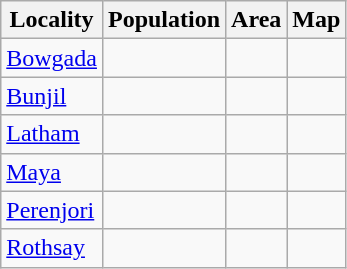<table class="wikitable sortable">
<tr>
<th>Locality</th>
<th data-sort-type=number>Population</th>
<th data-sort-type=number>Area</th>
<th>Map</th>
</tr>
<tr>
<td><a href='#'>Bowgada</a></td>
<td></td>
<td></td>
<td></td>
</tr>
<tr>
<td><a href='#'>Bunjil</a></td>
<td></td>
<td></td>
<td></td>
</tr>
<tr>
<td><a href='#'>Latham</a></td>
<td></td>
<td></td>
<td></td>
</tr>
<tr>
<td><a href='#'>Maya</a></td>
<td></td>
<td></td>
<td></td>
</tr>
<tr>
<td><a href='#'>Perenjori</a></td>
<td></td>
<td></td>
<td></td>
</tr>
<tr>
<td><a href='#'>Rothsay</a></td>
<td></td>
<td></td>
<td></td>
</tr>
</table>
